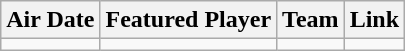<table class="wikitable sortable" style="text-align:left">
<tr>
<th>Air Date</th>
<th>Featured Player</th>
<th>Team</th>
<th>Link</th>
</tr>
<tr>
<td></td>
<td></td>
<td></td>
<td align=center></td>
</tr>
</table>
